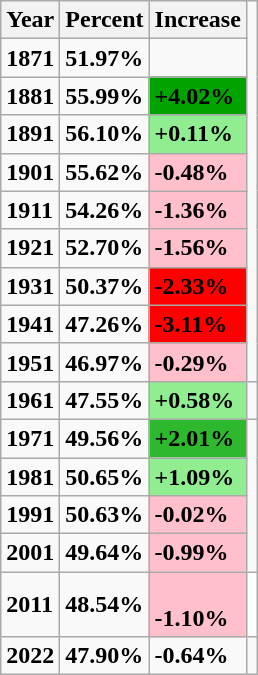<table class="wikitable">
<tr>
<th><strong>Year</strong></th>
<th><strong>Percent</strong></th>
<th><strong>Increase</strong></th>
</tr>
<tr>
<td><strong>1871</strong></td>
<td><strong>51.97%</strong></td>
<td></td>
</tr>
<tr>
<td><strong>1881</strong></td>
<td><strong>55.99%</strong></td>
<td style="background: #00A300"><strong>+4.02%</strong></td>
</tr>
<tr>
<td><strong>1891</strong></td>
<td><strong>56.10%</strong></td>
<td style="background: lightgreen"><strong>+0.11%</strong></td>
</tr>
<tr>
<td><strong>1901</strong></td>
<td><strong>55.62%</strong></td>
<td style="background: pink"><strong>-0.48%</strong></td>
</tr>
<tr>
<td><strong>1911</strong></td>
<td><strong>54.26%</strong></td>
<td style="background: pink"><strong>-1.36%</strong></td>
</tr>
<tr>
<td><strong>1921</strong></td>
<td><strong>52.70%</strong></td>
<td style="background: pink"><strong>-1.56%</strong></td>
</tr>
<tr>
<td><strong>1931</strong></td>
<td><strong>50.37%</strong></td>
<td style="background: red"><strong>-2.33%</strong></td>
</tr>
<tr>
<td><strong>1941</strong></td>
<td><strong>47.26%</strong></td>
<td style="background: red"><strong>-3.11%</strong></td>
</tr>
<tr>
<td><strong>1951</strong></td>
<td><strong>46.97%</strong></td>
<td style="background: pink"><strong>-0.29%</strong></td>
</tr>
<tr>
<td><strong>1961</strong></td>
<td><strong>47.55%</strong></td>
<td style="background: lightgreen"><strong>+0.58%</strong></td>
<td></td>
</tr>
<tr>
<td><strong>1971</strong></td>
<td><strong>49.56%</strong></td>
<td style="background: #2EB82E"><strong>+2.01%</strong></td>
</tr>
<tr>
<td><strong>1981</strong></td>
<td><strong>50.65%</strong></td>
<td style="background: lightgreen"><strong>+1.09%</strong></td>
</tr>
<tr>
<td><strong>1991</strong></td>
<td><strong>50.63%</strong></td>
<td style="background: pink"><strong>-0.02%</strong></td>
</tr>
<tr>
<td><strong>2001</strong></td>
<td><strong>49.64%</strong></td>
<td style="background: pink"><strong>-0.99%</strong></td>
</tr>
<tr>
<td><strong>2011</strong></td>
<td><strong>48.54%</strong></td>
<td style="background: pink"><br><strong>-1.10%</strong></td>
<td style="background: white"></td>
</tr>
<tr>
<td><strong>2022</strong></td>
<td><strong>47.90%</strong></td>
<td><strong>-0.64%</strong></td>
<td></td>
</tr>
</table>
